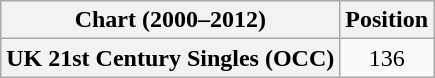<table class="wikitable plainrowheaders" style="text-align:center">
<tr>
<th>Chart (2000–2012)</th>
<th>Position</th>
</tr>
<tr>
<th scope="row">UK 21st Century Singles (OCC)</th>
<td>136</td>
</tr>
</table>
